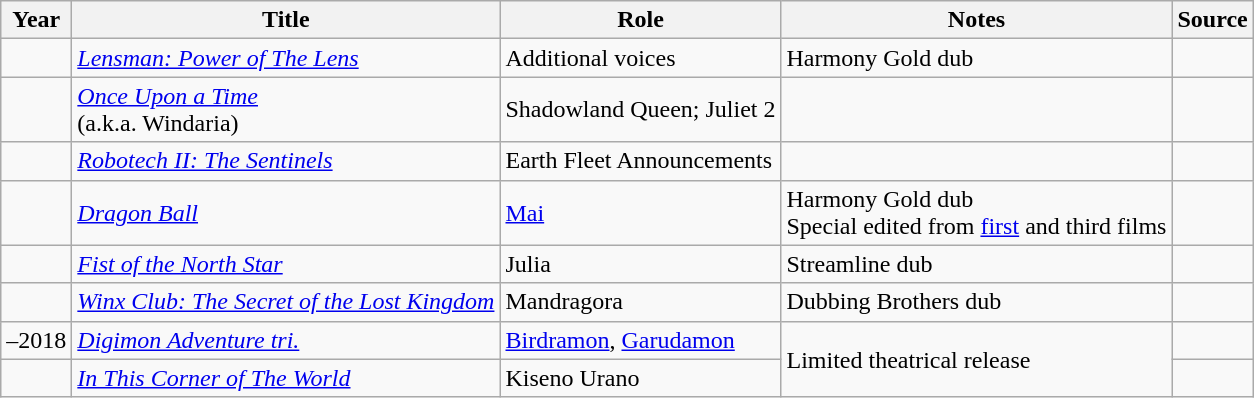<table class="wikitable sortable plainrowheaders">
<tr>
<th>Year</th>
<th>Title</th>
<th>Role</th>
<th class="unsortable">Notes</th>
<th class="unsortable">Source</th>
</tr>
<tr>
<td></td>
<td><em><a href='#'>Lensman: Power of The Lens</a></em></td>
<td>Additional voices</td>
<td>Harmony Gold dub</td>
<td></td>
</tr>
<tr>
<td></td>
<td><em><a href='#'>Once Upon a Time</a></em><br>(a.k.a. Windaria)</td>
<td>Shadowland Queen; Juliet 2</td>
<td></td>
<td></td>
</tr>
<tr>
<td></td>
<td><em><a href='#'>Robotech II: The Sentinels</a></em></td>
<td>Earth Fleet Announcements</td>
<td></td>
<td></td>
</tr>
<tr>
<td></td>
<td><em><a href='#'>Dragon Ball</a></em></td>
<td><a href='#'>Mai</a></td>
<td>Harmony Gold dub<br>Special edited from <a href='#'>first</a> and third films</td>
<td></td>
</tr>
<tr>
<td></td>
<td><em><a href='#'>Fist of the North Star</a></em></td>
<td>Julia</td>
<td>Streamline dub</td>
<td></td>
</tr>
<tr>
<td></td>
<td><em><a href='#'>Winx Club: The Secret of the Lost Kingdom</a></em></td>
<td>Mandragora</td>
<td>Dubbing Brothers dub</td>
<td></td>
</tr>
<tr>
<td>–2018</td>
<td><em><a href='#'>Digimon Adventure tri.</a></em></td>
<td><a href='#'>Birdramon</a>, <a href='#'>Garudamon</a></td>
<td rowspan="2">Limited theatrical release</td>
<td></td>
</tr>
<tr>
<td></td>
<td><em><a href='#'>In This Corner of The World</a></em></td>
<td>Kiseno Urano</td>
<td></td>
</tr>
</table>
